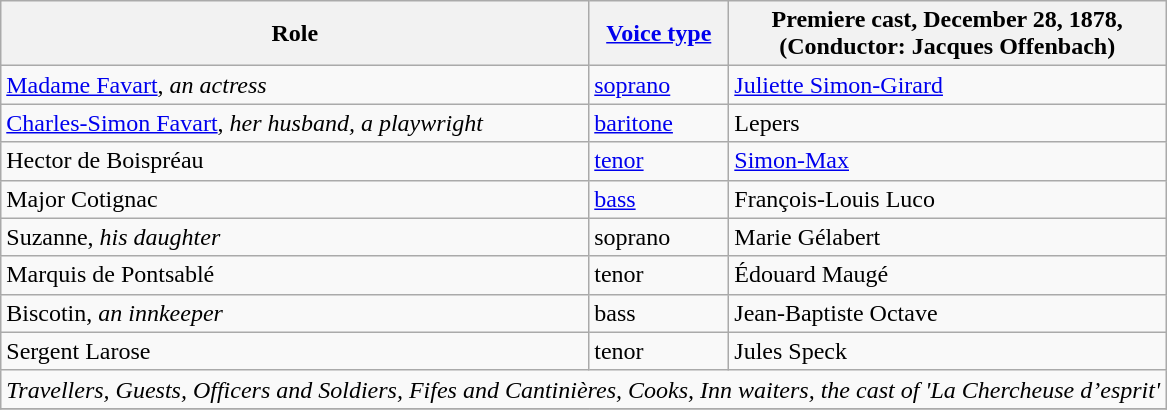<table class="wikitable">
<tr>
<th>Role</th>
<th><a href='#'>Voice type</a></th>
<th>Premiere cast, December 28, 1878,<br>(Conductor: Jacques Offenbach)</th>
</tr>
<tr>
<td><a href='#'>Madame Favart</a>, <em>an actress</em></td>
<td><a href='#'>soprano</a></td>
<td><a href='#'>Juliette Simon-Girard</a></td>
</tr>
<tr>
<td><a href='#'>Charles-Simon Favart</a>, <em>her husband, a playwright</em></td>
<td><a href='#'>baritone</a></td>
<td>Lepers</td>
</tr>
<tr>
<td>Hector de Boispréau</td>
<td><a href='#'>tenor</a></td>
<td><a href='#'>Simon-Max</a></td>
</tr>
<tr>
<td>Major Cotignac</td>
<td><a href='#'>bass</a></td>
<td>François-Louis Luco</td>
</tr>
<tr>
<td>Suzanne, <em>his daughter</em></td>
<td>soprano</td>
<td>Marie Gélabert</td>
</tr>
<tr>
<td>Marquis de Pontsablé</td>
<td>tenor</td>
<td>Édouard Maugé</td>
</tr>
<tr>
<td>Biscotin, <em>an innkeeper</em></td>
<td>bass</td>
<td>Jean-Baptiste Octave</td>
</tr>
<tr>
<td>Sergent Larose</td>
<td>tenor</td>
<td>Jules Speck</td>
</tr>
<tr>
<td colspan="3"><em> Travellers, Guests, Officers and Soldiers, Fifes and Cantinières, Cooks, Inn waiters, the cast of 'La Chercheuse d’esprit' </em></td>
</tr>
<tr>
</tr>
</table>
